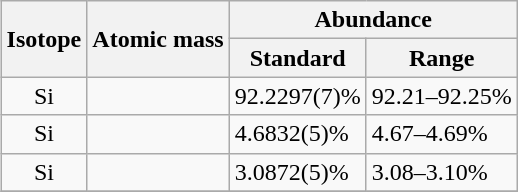<table class="wikitable" align="right">
<tr>
<th rowspan=2>Isotope</th>
<th rowspan=2>Atomic mass</th>
<th colspan=2>Abundance</th>
</tr>
<tr>
<th>Standard</th>
<th>Range</th>
</tr>
<tr>
<td align="center">Si</td>
<td></td>
<td>92.2297(7)%</td>
<td>92.21–92.25%</td>
</tr>
<tr>
<td align="center">Si</td>
<td></td>
<td>4.6832(5)%</td>
<td>4.67–4.69%</td>
</tr>
<tr>
<td align="center">Si</td>
<td></td>
<td>3.0872(5)%</td>
<td>3.08–3.10%</td>
</tr>
<tr>
</tr>
</table>
